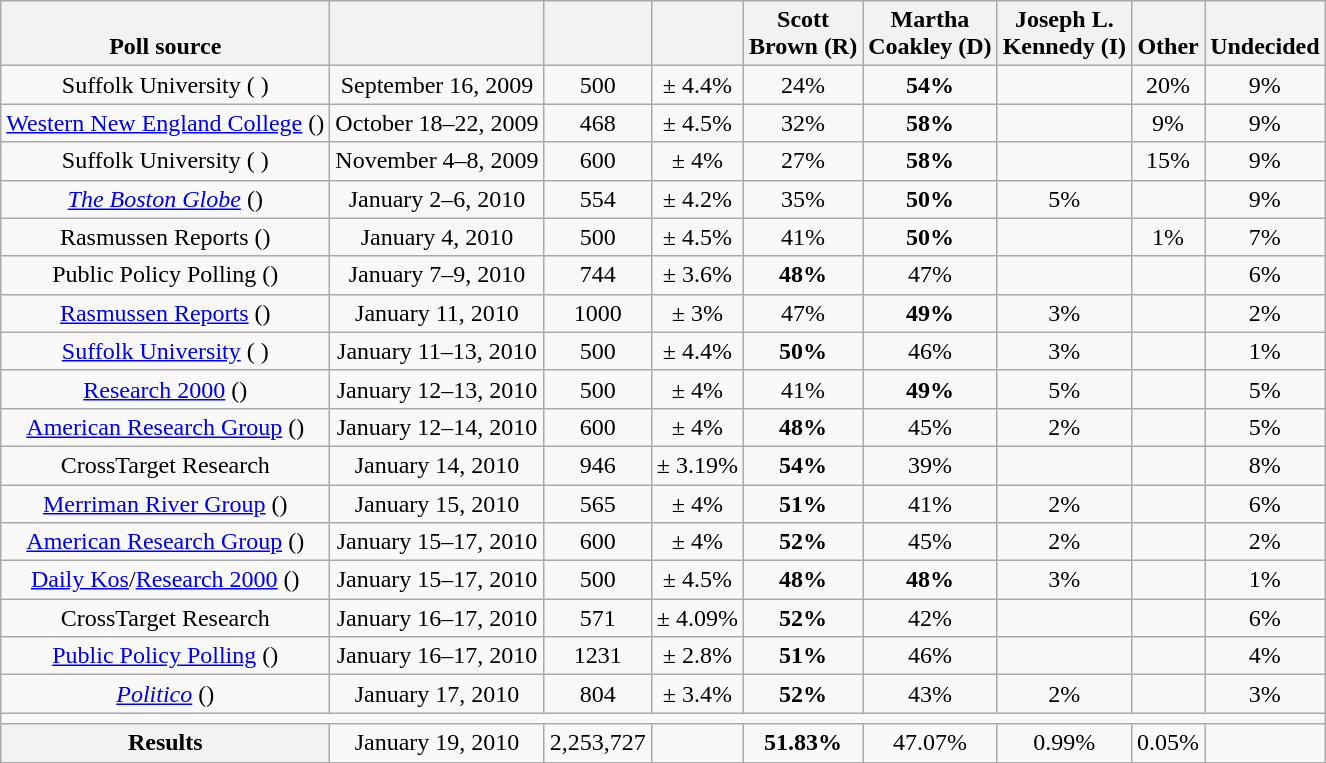<table class="wikitable" style="text-align:center">
<tr valign="bottom">
<th>Poll source</th>
<th></th>
<th></th>
<th></th>
<th>Scott<br>Brown (R)</th>
<th>Martha<br>Coakley (D)</th>
<th>Joseph L.<br>Kennedy (I)</th>
<th>Other</th>
<th>Undecided</th>
</tr>
<tr>
<td>Suffolk University ( )</td>
<td>September 16, 2009</td>
<td>500</td>
<td>± 4.4%</td>
<td>24%</td>
<td><strong>54%</strong></td>
<td></td>
<td>20%</td>
<td>9%</td>
</tr>
<tr>
<td><a href='#'>Western New England College</a> ()</td>
<td>October 18–22, 2009</td>
<td>468</td>
<td>± 4.5%</td>
<td>32%</td>
<td><strong>58%</strong></td>
<td></td>
<td>9%</td>
<td>9%</td>
</tr>
<tr>
<td>Suffolk University ( )</td>
<td>November 4–8, 2009</td>
<td>600</td>
<td>± 4%</td>
<td>27%</td>
<td><strong>58%</strong></td>
<td></td>
<td>15%</td>
<td>9%</td>
</tr>
<tr>
<td><em><a href='#'>The Boston Globe</a></em> ()</td>
<td>January 2–6, 2010</td>
<td>554</td>
<td>± 4.2%</td>
<td>35%</td>
<td><strong>50%</strong></td>
<td>5%</td>
<td></td>
<td>9%</td>
</tr>
<tr>
<td>Rasmussen Reports ()</td>
<td>January 4, 2010</td>
<td>500</td>
<td>± 4.5%</td>
<td>41%</td>
<td><strong>50%</strong></td>
<td></td>
<td>1%</td>
<td>7%</td>
</tr>
<tr>
<td>Public Policy Polling ()</td>
<td>January 7–9, 2010</td>
<td>744</td>
<td>± 3.6%</td>
<td><strong>48%</strong></td>
<td>47%</td>
<td></td>
<td></td>
<td>6%</td>
</tr>
<tr>
<td><a href='#'>Rasmussen Reports</a> ()</td>
<td>January 11, 2010</td>
<td>1000</td>
<td>± 3%</td>
<td>47%</td>
<td><strong>49%</strong></td>
<td>3%</td>
<td></td>
<td>2%</td>
</tr>
<tr>
<td><a href='#'>Suffolk University</a> ( )</td>
<td>January 11–13, 2010</td>
<td>500</td>
<td>± 4.4%</td>
<td><strong>50%</strong></td>
<td>46%</td>
<td>3%</td>
<td></td>
<td>1%</td>
</tr>
<tr>
<td><a href='#'>Research 2000</a> ()</td>
<td>January 12–13, 2010</td>
<td>500</td>
<td>± 4%</td>
<td>41%</td>
<td><strong>49%</strong></td>
<td>5%</td>
<td></td>
<td>5%</td>
</tr>
<tr>
<td><a href='#'>American Research Group</a> ()</td>
<td>January 12–14, 2010</td>
<td>600</td>
<td>± 4%</td>
<td><strong>48%</strong></td>
<td>45%</td>
<td>2%</td>
<td></td>
<td>5%</td>
</tr>
<tr>
<td>CrossTarget Research</td>
<td>January 14, 2010</td>
<td>946</td>
<td>± 3.19%</td>
<td><strong>54%</strong></td>
<td>39%</td>
<td></td>
<td></td>
<td>8%</td>
</tr>
<tr>
<td><a href='#'>Merriman River Group</a> ()</td>
<td>January 15, 2010</td>
<td>565</td>
<td>± 4%</td>
<td><strong>51%</strong></td>
<td>41%</td>
<td>2%</td>
<td></td>
<td>6%</td>
</tr>
<tr>
<td><a href='#'>American Research Group</a> ()</td>
<td>January 15–17, 2010</td>
<td>600</td>
<td>± 4%</td>
<td><strong>52%</strong></td>
<td>45%</td>
<td>2%</td>
<td></td>
<td>2%</td>
</tr>
<tr>
<td><a href='#'>Daily Kos</a>/<a href='#'>Research 2000</a> ()</td>
<td>January 15–17, 2010</td>
<td>500</td>
<td>± 4.5%</td>
<td><strong>48%</strong></td>
<td><strong>48%</strong></td>
<td>3%</td>
<td></td>
<td>1%</td>
</tr>
<tr>
<td>CrossTarget Research</td>
<td>January 16–17, 2010</td>
<td>571</td>
<td>± 4.09%</td>
<td><strong>52%</strong></td>
<td>42%</td>
<td></td>
<td></td>
<td>6%</td>
</tr>
<tr>
<td><a href='#'>Public Policy Polling</a> ()</td>
<td>January 16–17, 2010</td>
<td>1231</td>
<td>± 2.8%</td>
<td><strong>51%</strong></td>
<td>46%</td>
<td></td>
<td></td>
<td>4%</td>
</tr>
<tr>
<td><em><a href='#'>Politico</a></em> ()</td>
<td>January 17, 2010</td>
<td>804</td>
<td>± 3.4%</td>
<td><strong>52%</strong></td>
<td>43%</td>
<td>2%</td>
<td></td>
<td>3%</td>
</tr>
<tr>
<td colspan=9></td>
</tr>
<tr>
<th>Results</th>
<td>January 19, 2010</td>
<td>2,253,727</td>
<td></td>
<td><strong>51.83%</strong></td>
<td>47.07%</td>
<td>0.99%</td>
<td>0.05%</td>
<td></td>
</tr>
</table>
